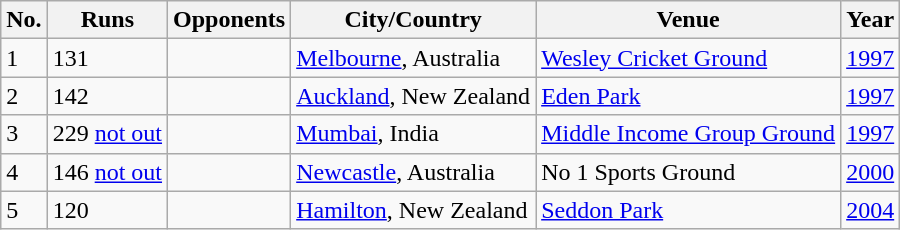<table class="wikitable">
<tr>
<th>No.</th>
<th>Runs</th>
<th>Opponents</th>
<th>City/Country</th>
<th>Venue</th>
<th>Year</th>
</tr>
<tr>
<td>1</td>
<td>131</td>
<td></td>
<td><a href='#'>Melbourne</a>, Australia</td>
<td><a href='#'>Wesley Cricket Ground</a></td>
<td><a href='#'>1997</a></td>
</tr>
<tr>
<td>2</td>
<td>142</td>
<td></td>
<td><a href='#'>Auckland</a>, New Zealand</td>
<td><a href='#'>Eden Park</a></td>
<td><a href='#'>1997</a></td>
</tr>
<tr>
<td>3</td>
<td>229 <a href='#'>not out</a></td>
<td></td>
<td><a href='#'>Mumbai</a>, India</td>
<td><a href='#'>Middle Income Group Ground</a></td>
<td><a href='#'>1997</a></td>
</tr>
<tr>
<td>4</td>
<td>146 <a href='#'>not out</a></td>
<td></td>
<td><a href='#'>Newcastle</a>, Australia</td>
<td>No 1 Sports Ground</td>
<td><a href='#'>2000</a></td>
</tr>
<tr>
<td>5</td>
<td>120</td>
<td></td>
<td><a href='#'>Hamilton</a>, New Zealand</td>
<td><a href='#'>Seddon Park</a></td>
<td><a href='#'>2004</a></td>
</tr>
</table>
